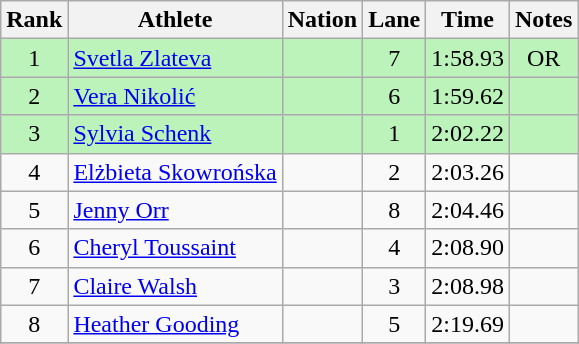<table class="wikitable sortable" style="text-align:center">
<tr>
<th>Rank</th>
<th>Athlete</th>
<th>Nation</th>
<th>Lane</th>
<th>Time</th>
<th>Notes</th>
</tr>
<tr bgcolor=bbf3bb>
<td>1</td>
<td align=left><a href='#'>Svetla Zlateva</a></td>
<td align=left></td>
<td>7</td>
<td>1:58.93</td>
<td>OR</td>
</tr>
<tr bgcolor=bbf3bb>
<td>2</td>
<td align=left><a href='#'>Vera Nikolić</a></td>
<td align=left></td>
<td>6</td>
<td>1:59.62</td>
<td></td>
</tr>
<tr bgcolor=bbf3bb>
<td>3</td>
<td align=left><a href='#'>Sylvia Schenk</a></td>
<td align=left></td>
<td>1</td>
<td>2:02.22</td>
<td></td>
</tr>
<tr>
<td>4</td>
<td align=left><a href='#'>Elżbieta Skowrońska</a></td>
<td align=left></td>
<td>2</td>
<td>2:03.26</td>
<td></td>
</tr>
<tr>
<td>5</td>
<td align=left><a href='#'>Jenny Orr</a></td>
<td align=left></td>
<td>8</td>
<td>2:04.46</td>
<td></td>
</tr>
<tr>
<td>6</td>
<td align=left><a href='#'>Cheryl Toussaint</a></td>
<td align=left></td>
<td>4</td>
<td>2:08.90</td>
<td></td>
</tr>
<tr>
<td>7</td>
<td align=left><a href='#'>Claire Walsh</a></td>
<td align=left></td>
<td>3</td>
<td>2:08.98</td>
<td></td>
</tr>
<tr>
<td>8</td>
<td align=left><a href='#'>Heather Gooding</a></td>
<td align=left></td>
<td>5</td>
<td>2:19.69</td>
<td></td>
</tr>
<tr>
</tr>
</table>
